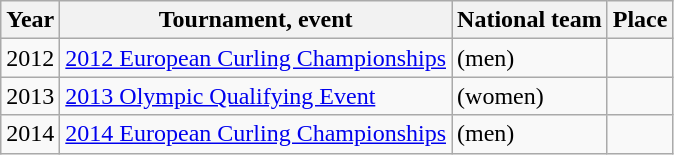<table class="wikitable">
<tr>
<th scope="col">Year</th>
<th scope="col">Tournament, event</th>
<th scope="col">National team</th>
<th scope="col">Place</th>
</tr>
<tr>
<td>2012</td>
<td><a href='#'>2012 European Curling Championships</a></td>
<td> (men)</td>
<td></td>
</tr>
<tr>
<td>2013</td>
<td><a href='#'>2013 Olympic Qualifying Event</a></td>
<td> (women)</td>
<td></td>
</tr>
<tr>
<td>2014</td>
<td><a href='#'>2014 European Curling Championships</a></td>
<td> (men)</td>
<td></td>
</tr>
</table>
